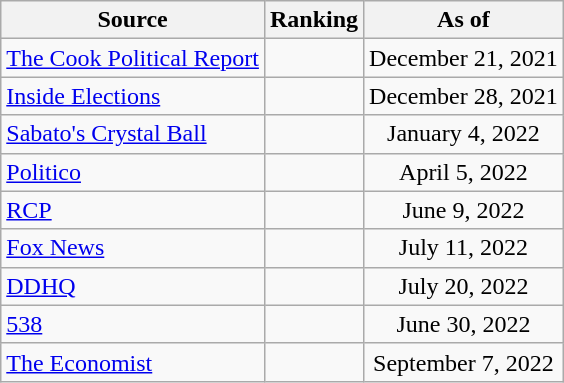<table class="wikitable" style="text-align:center">
<tr>
<th>Source</th>
<th>Ranking</th>
<th>As of</th>
</tr>
<tr>
<td align=left><a href='#'>The Cook Political Report</a></td>
<td></td>
<td>December 21, 2021</td>
</tr>
<tr>
<td align=left><a href='#'>Inside Elections</a></td>
<td></td>
<td>December 28, 2021</td>
</tr>
<tr>
<td align=left><a href='#'>Sabato's Crystal Ball</a></td>
<td></td>
<td>January 4, 2022</td>
</tr>
<tr>
<td align=left><a href='#'>Politico</a></td>
<td></td>
<td>April 5, 2022</td>
</tr>
<tr>
<td align="left"><a href='#'>RCP</a></td>
<td></td>
<td>June 9, 2022</td>
</tr>
<tr>
<td align=left><a href='#'>Fox News</a></td>
<td></td>
<td>July 11, 2022</td>
</tr>
<tr>
<td align="left"><a href='#'>DDHQ</a></td>
<td></td>
<td>July 20, 2022</td>
</tr>
<tr>
<td align="left"><a href='#'>538</a></td>
<td></td>
<td>June 30, 2022</td>
</tr>
<tr>
<td align="left"><a href='#'>The Economist</a></td>
<td></td>
<td>September 7, 2022</td>
</tr>
</table>
